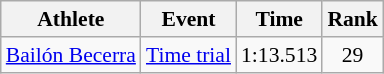<table class=wikitable style="font-size:90%; text-align:center">
<tr>
<th>Athlete</th>
<th>Event</th>
<th>Time</th>
<th>Rank</th>
</tr>
<tr align=center>
<td align=left><a href='#'>Bailón Becerra</a></td>
<td align=left><a href='#'>Time trial</a></td>
<td>1:13.513</td>
<td>29</td>
</tr>
</table>
